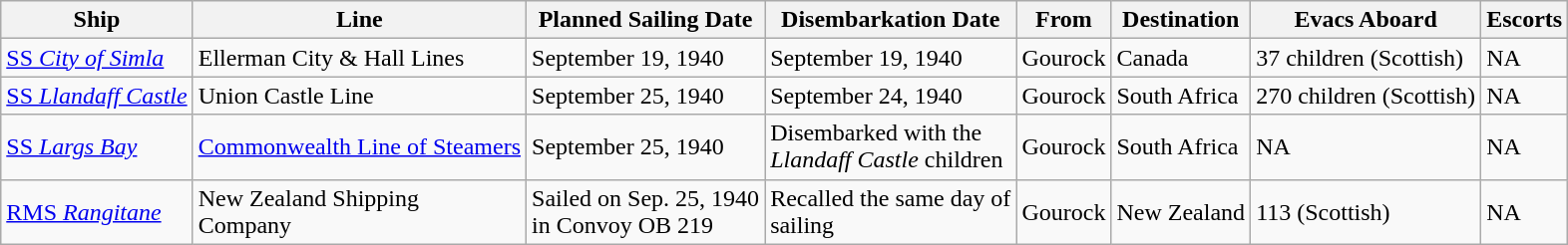<table class="wikitable sortable">
<tr>
<th>Ship</th>
<th>Line</th>
<th>Planned Sailing Date</th>
<th>Disembarkation Date</th>
<th>From</th>
<th>Destination</th>
<th>Evacs Aboard</th>
<th>Escorts</th>
</tr>
<tr>
<td><a href='#'>SS <em>City of Simla</em></a></td>
<td>Ellerman City & Hall Lines</td>
<td>September 19, 1940</td>
<td>September 19, 1940</td>
<td>Gourock</td>
<td>Canada</td>
<td>37 children (Scottish)</td>
<td>NA</td>
</tr>
<tr>
<td><a href='#'>SS <em>Llandaff Castle</em></a></td>
<td>Union Castle Line</td>
<td>September 25, 1940</td>
<td>September 24, 1940</td>
<td>Gourock</td>
<td>South Africa</td>
<td>270 children (Scottish)</td>
<td>NA</td>
</tr>
<tr>
<td><a href='#'>SS <em>Largs Bay</em></a></td>
<td><a href='#'>Commonwealth Line of Steamers</a></td>
<td>September 25, 1940</td>
<td>Disembarked with the<br><em>Llandaff Castle</em> children</td>
<td>Gourock</td>
<td>South Africa</td>
<td>NA</td>
<td>NA</td>
</tr>
<tr>
<td><a href='#'>RMS <em>Rangitane</em></a></td>
<td>New Zealand Shipping<br>Company</td>
<td>Sailed on Sep. 25, 1940<br>in Convoy OB 219</td>
<td>Recalled the same day of<br>sailing</td>
<td>Gourock</td>
<td>New Zealand</td>
<td>113 (Scottish)</td>
<td>NA</td>
</tr>
</table>
